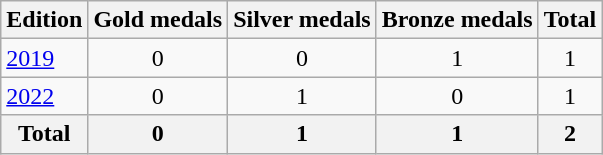<table class="wikitable">
<tr>
<th>Edition</th>
<th>Gold medals</th>
<th>Silver medals</th>
<th>Bronze medals</th>
<th>Total</th>
</tr>
<tr>
<td><a href='#'>2019</a></td>
<td style="text-align:center;">0</td>
<td style="text-align:center;">0</td>
<td style="text-align:center;">1</td>
<td style="text-align:center;">1</td>
</tr>
<tr>
<td><a href='#'>2022</a></td>
<td style="text-align:center;">0</td>
<td style="text-align:center;">1</td>
<td style="text-align:center;">0</td>
<td style="text-align:center;">1</td>
</tr>
<tr>
<th>Total</th>
<th style="text-align:center;">0</th>
<th style="text-align:center;">1</th>
<th style="text-align:center;">1</th>
<th style="text-align:center;">2</th>
</tr>
</table>
